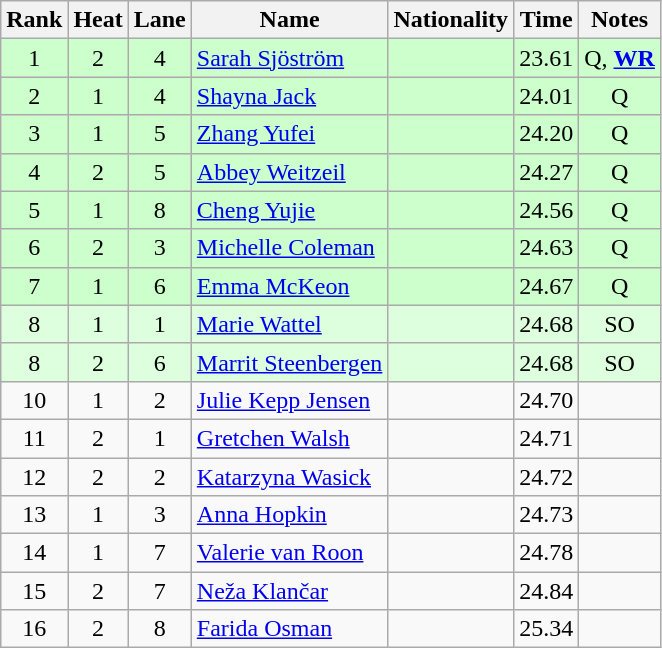<table class="wikitable sortable" style="text-align:center">
<tr>
<th>Rank</th>
<th>Heat</th>
<th>Lane</th>
<th>Name</th>
<th>Nationality</th>
<th>Time</th>
<th>Notes</th>
</tr>
<tr bgcolor=ccffcc>
<td>1</td>
<td>2</td>
<td>4</td>
<td align=left><a href='#'>Sarah Sjöström</a></td>
<td align=left></td>
<td>23.61</td>
<td>Q, <strong><a href='#'>WR</a></strong></td>
</tr>
<tr bgcolor=ccffcc>
<td>2</td>
<td>1</td>
<td>4</td>
<td align=left><a href='#'>Shayna Jack</a></td>
<td align=left></td>
<td>24.01</td>
<td>Q</td>
</tr>
<tr bgcolor=ccffcc>
<td>3</td>
<td>1</td>
<td>5</td>
<td align=left><a href='#'>Zhang Yufei</a></td>
<td align=left></td>
<td>24.20</td>
<td>Q</td>
</tr>
<tr bgcolor=ccffcc>
<td>4</td>
<td>2</td>
<td>5</td>
<td align=left><a href='#'>Abbey Weitzeil</a></td>
<td align=left></td>
<td>24.27</td>
<td>Q</td>
</tr>
<tr bgcolor=ccffcc>
<td>5</td>
<td>1</td>
<td>8</td>
<td align=left><a href='#'>Cheng Yujie</a></td>
<td align=left></td>
<td>24.56</td>
<td>Q</td>
</tr>
<tr bgcolor=ccffcc>
<td>6</td>
<td>2</td>
<td>3</td>
<td align=left><a href='#'>Michelle Coleman</a></td>
<td align=left></td>
<td>24.63</td>
<td>Q</td>
</tr>
<tr bgcolor=ccffcc>
<td>7</td>
<td>1</td>
<td>6</td>
<td align=left><a href='#'>Emma McKeon</a></td>
<td align=left></td>
<td>24.67</td>
<td>Q</td>
</tr>
<tr bgcolor=ddffdd>
<td>8</td>
<td>1</td>
<td>1</td>
<td align=left><a href='#'>Marie Wattel</a></td>
<td align=left></td>
<td>24.68</td>
<td>SO</td>
</tr>
<tr bgcolor=ddffdd>
<td>8</td>
<td>2</td>
<td>6</td>
<td align=left><a href='#'>Marrit Steenbergen</a></td>
<td align=left></td>
<td>24.68</td>
<td>SO</td>
</tr>
<tr>
<td>10</td>
<td>1</td>
<td>2</td>
<td align=left><a href='#'>Julie Kepp Jensen</a></td>
<td align=left></td>
<td>24.70</td>
<td></td>
</tr>
<tr>
<td>11</td>
<td>2</td>
<td>1</td>
<td align=left><a href='#'>Gretchen Walsh</a></td>
<td align=left></td>
<td>24.71</td>
<td></td>
</tr>
<tr>
<td>12</td>
<td>2</td>
<td>2</td>
<td align=left><a href='#'>Katarzyna Wasick</a></td>
<td align=left></td>
<td>24.72</td>
<td></td>
</tr>
<tr>
<td>13</td>
<td>1</td>
<td>3</td>
<td align=left><a href='#'>Anna Hopkin</a></td>
<td align=left></td>
<td>24.73</td>
<td></td>
</tr>
<tr>
<td>14</td>
<td>1</td>
<td>7</td>
<td align=left><a href='#'>Valerie van Roon</a></td>
<td align=left></td>
<td>24.78</td>
<td></td>
</tr>
<tr>
<td>15</td>
<td>2</td>
<td>7</td>
<td align=left><a href='#'>Neža Klančar</a></td>
<td align=left></td>
<td>24.84</td>
<td></td>
</tr>
<tr>
<td>16</td>
<td>2</td>
<td>8</td>
<td align=left><a href='#'>Farida Osman</a></td>
<td align=left></td>
<td>25.34</td>
<td></td>
</tr>
</table>
